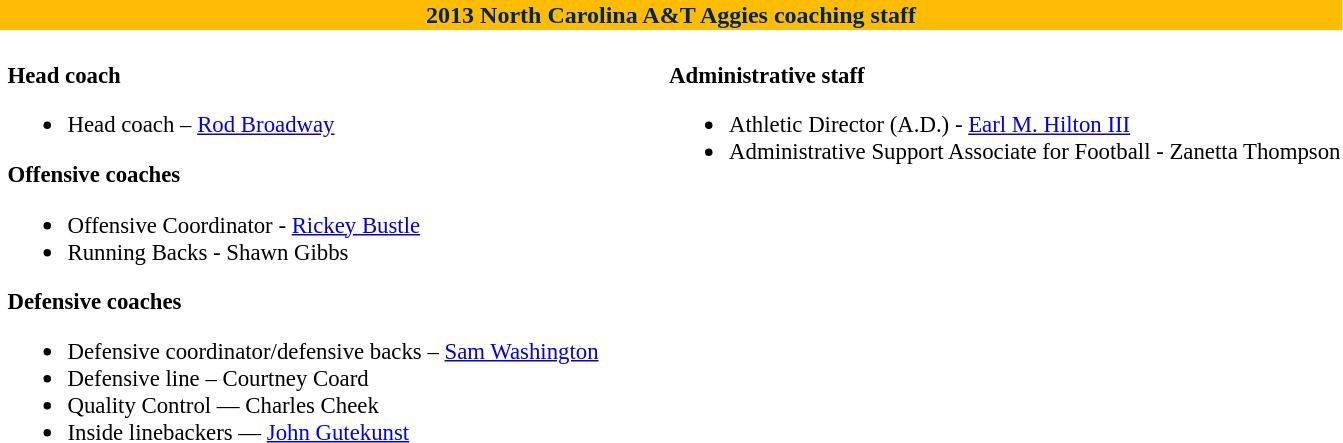<table class="toccolours" style="text-align: left">
<tr>
<th colspan="8" style="background-color: #FFBC00; color:#002659; text-align: center;"><strong>2013 North Carolina A&T Aggies coaching staff</strong></th>
</tr>
<tr>
<td valign = "top"></td>
<td style="font-size: 95%;" valign="top"><br><strong>Head coach</strong><ul><li>Head coach – <a href='#'>Rod Broadway</a></li></ul><strong>Offensive coaches</strong><ul><li>Offensive Coordinator - <a href='#'>Rickey Bustle</a></li><li>Running Backs - Shawn Gibbs</li></ul><strong>Defensive coaches</strong><ul><li>Defensive coordinator/defensive backs – <a href='#'>Sam Washington</a></li><li>Defensive line – Courtney Coard</li><li>Quality Control — Charles Cheek</li><li>Inside linebackers — <a href='#'>John Gutekunst</a></li></ul></td>
<td width = "35"> </td>
<td valign = "top"></td>
<td style="font-size: 95%;" valign="top"><br><strong>Administrative staff</strong><ul><li>Athletic Director (A.D.) - <a href='#'>Earl M. Hilton III</a></li><li>Administrative Support Associate for Football - Zanetta Thompson</li></ul></td>
</tr>
</table>
